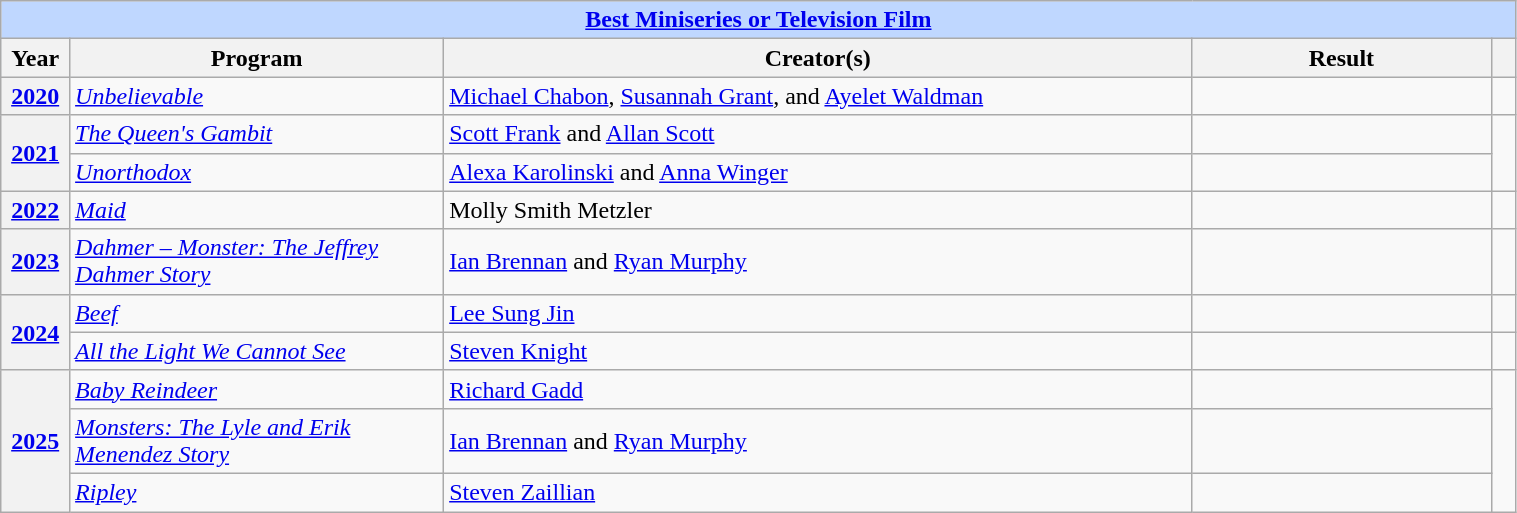<table class="wikitable plainrowheaders" style="width:80%;">
<tr style="background:#bfd7ff;">
<td colspan="6" style="text-align:center;"><strong><a href='#'>Best Miniseries or Television Film</a></strong></td>
</tr>
<tr style="background:#ebf5ff;">
<th style="width:1%;">Year</th>
<th style="width:15%;">Program</th>
<th style="width:30%;">Creator(s)</th>
<th style="width:12%;">Result</th>
<th style="width:1%;"></th>
</tr>
<tr>
<th scope=row style="text-align:center;"><a href='#'>2020</a></th>
<td><em><a href='#'>Unbelievable</a></em></td>
<td><a href='#'>Michael Chabon</a>, <a href='#'>Susannah Grant</a>, and <a href='#'>Ayelet Waldman</a></td>
<td></td>
<td style="text-align:center;"></td>
</tr>
<tr>
<th scope="row" rowspan="2" style="text-align:center;"><a href='#'>2021</a></th>
<td><em><a href='#'>The Queen's Gambit</a></em></td>
<td><a href='#'>Scott Frank</a> and <a href='#'>Allan Scott</a></td>
<td></td>
<td rowspan="2" style="text-align:center;"></td>
</tr>
<tr>
<td><em><a href='#'>Unorthodox</a></em></td>
<td><a href='#'>Alexa Karolinski</a> and <a href='#'>Anna Winger</a></td>
<td></td>
</tr>
<tr>
<th scope=row style="text-align:center;"><a href='#'>2022</a></th>
<td><em><a href='#'>Maid</a></em></td>
<td>Molly Smith Metzler</td>
<td></td>
<td style="text-align:center;"></td>
</tr>
<tr>
<th scope=row style="text-align:center;"><a href='#'>2023</a></th>
<td><em><a href='#'>Dahmer – Monster: The Jeffrey Dahmer Story</a></em></td>
<td><a href='#'>Ian Brennan</a> and <a href='#'>Ryan Murphy</a></td>
<td></td>
<td></td>
</tr>
<tr>
<th scope="row" rowspan="2" style="text-align:center;"><a href='#'>2024</a></th>
<td><em><a href='#'>Beef</a></em></td>
<td><a href='#'>Lee Sung Jin</a></td>
<td></td>
<td></td>
</tr>
<tr>
<td><em><a href='#'>All the Light We Cannot See</a></em></td>
<td><a href='#'>Steven Knight</a></td>
<td></td>
<td></td>
</tr>
<tr>
<th scope=row rowspan=3 style="text-align:center;"><a href='#'>2025</a></th>
<td><em><a href='#'>Baby Reindeer</a></em></td>
<td><a href='#'>Richard Gadd</a></td>
<td></td>
<td rowspan=3></td>
</tr>
<tr>
<td><em><a href='#'>Monsters: The Lyle and Erik Menendez Story</a></em></td>
<td><a href='#'>Ian Brennan</a> and <a href='#'>Ryan Murphy</a></td>
<td></td>
</tr>
<tr>
<td><em><a href='#'>Ripley</a></em></td>
<td><a href='#'>Steven Zaillian</a></td>
<td></td>
</tr>
</table>
